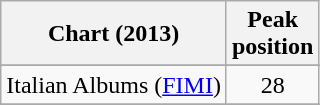<table class="wikitable sortable plainrowheaders">
<tr>
<th scope="col">Chart (2013)</th>
<th scope="col">Peak<br>position</th>
</tr>
<tr>
</tr>
<tr>
</tr>
<tr>
</tr>
<tr>
</tr>
<tr>
</tr>
<tr>
</tr>
<tr>
</tr>
<tr>
</tr>
<tr>
</tr>
<tr>
</tr>
<tr>
<td>Italian Albums (<a href='#'>FIMI</a>)</td>
<td style="text-align:center;">28</td>
</tr>
<tr>
</tr>
<tr>
</tr>
<tr>
</tr>
<tr>
</tr>
<tr>
</tr>
<tr>
</tr>
<tr>
</tr>
<tr>
</tr>
<tr>
</tr>
</table>
